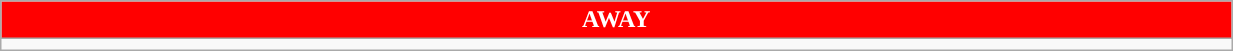<table class="wikitable collapsible collapsed" style="width:65%">
<tr>
<th colspan=6 ! style="color:white; background:#FF0000">AWAY</th>
</tr>
<tr>
<td></td>
</tr>
</table>
